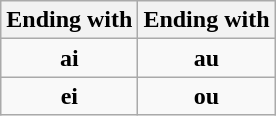<table class="wikitable" style="text-align: center;">
<tr>
<th>Ending with </th>
<th>Ending with </th>
</tr>
<tr>
<td><strong>ai</strong> </td>
<td><strong>au</strong> </td>
</tr>
<tr>
<td><strong>ei</strong> </td>
<td><strong>ou</strong> </td>
</tr>
</table>
